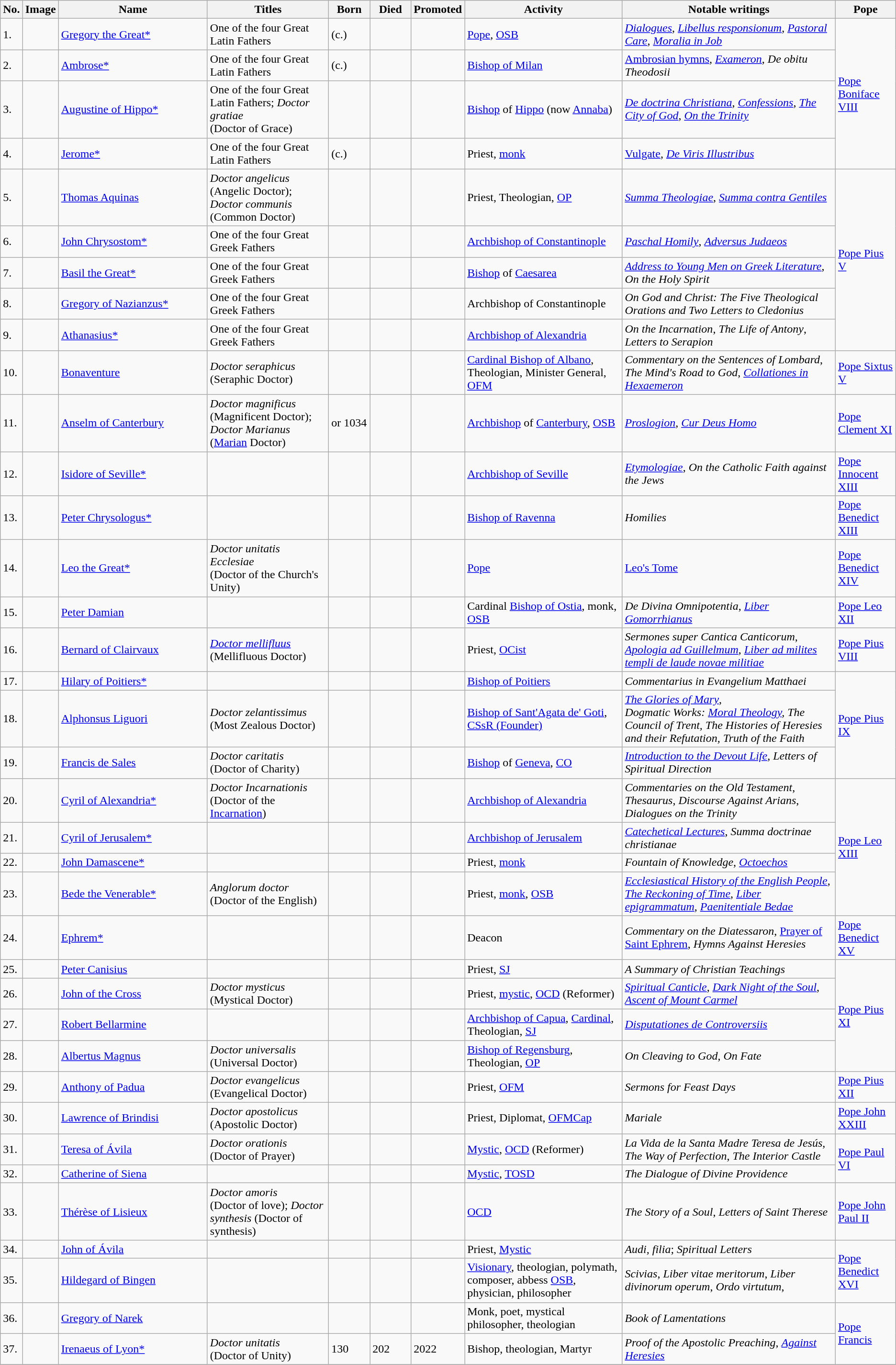<table class="wikitable sortable sticky-header">
<tr>
<th>No.</th>
<th>Image</th>
<th scope="col" style="width: 200px;">Name</th>
<th>Titles</th>
<th scope="col" style="width: 50px;">Born</th>
<th scope="col" style="width: 50px;">Died</th>
<th scope="col" style="width: 50px;">Promoted</th>
<th>Activity</th>
<th>Notable writings</th>
<th>Pope</th>
</tr>
<tr>
<td>1.</td>
<td></td>
<td><a href='#'>Gregory the Great*</a></td>
<td>One of the four Great Latin Fathers</td>
<td> (c.)</td>
<td></td>
<td></td>
<td><a href='#'>Pope</a>, <a href='#'>OSB</a></td>
<td><em><a href='#'>Dialogues</a></em>, <em><a href='#'>Libellus responsionum</a></em>, <em><a href='#'>Pastoral Care</a></em>, <em><a href='#'>Moralia in Job</a></em></td>
<td rowspan="4"><a href='#'>Pope Boniface VIII</a></td>
</tr>
<tr>
<td>2.</td>
<td></td>
<td><a href='#'>Ambrose*</a></td>
<td>One of the four Great Latin Fathers</td>
<td> (c.)</td>
<td></td>
<td></td>
<td><a href='#'>Bishop of Milan</a></td>
<td><a href='#'>Ambrosian hymns</a>, <em><a href='#'>Exameron</a></em>, <em>De obitu Theodosii</em></td>
</tr>
<tr>
<td>3.</td>
<td></td>
<td><a href='#'>Augustine of Hippo*</a></td>
<td>One of the four Great Latin Fathers; <em>Doctor gratiae</em><br>(Doctor of Grace)</td>
<td></td>
<td></td>
<td></td>
<td><a href='#'>Bishop</a> of <a href='#'>Hippo</a> (now <a href='#'>Annaba</a>)</td>
<td><em><a href='#'>De doctrina Christiana</a></em>, <em><a href='#'>Confessions</a></em>, <em><a href='#'>The City of God</a></em>, <em><a href='#'>On the Trinity</a></em></td>
</tr>
<tr>
<td>4.</td>
<td></td>
<td><a href='#'>Jerome*</a></td>
<td>One of the four Great Latin Fathers</td>
<td> (c.)</td>
<td></td>
<td></td>
<td>Priest, <a href='#'>monk</a></td>
<td><a href='#'>Vulgate</a>, <em><a href='#'>De Viris Illustribus</a></em></td>
</tr>
<tr>
<td>5.</td>
<td></td>
<td><a href='#'>Thomas Aquinas</a></td>
<td><em>Doctor angelicus</em><br>(Angelic Doctor);<br><em>Doctor communis</em><br>(Common Doctor)</td>
<td></td>
<td></td>
<td></td>
<td>Priest, Theologian, <a href='#'>OP</a></td>
<td><em><a href='#'>Summa Theologiae</a></em>, <em><a href='#'>Summa contra Gentiles</a></em></td>
<td rowspan="5"><a href='#'>Pope Pius V</a></td>
</tr>
<tr>
<td>6.</td>
<td></td>
<td><a href='#'>John Chrysostom*</a></td>
<td>One of the four Great Greek Fathers</td>
<td></td>
<td></td>
<td></td>
<td><a href='#'>Archbishop of Constantinople</a></td>
<td><em><a href='#'>Paschal Homily</a></em>, <em><a href='#'>Adversus Judaeos</a></em></td>
</tr>
<tr>
<td>7.</td>
<td></td>
<td><a href='#'>Basil the Great*</a></td>
<td>One of the four Great Greek Fathers</td>
<td></td>
<td></td>
<td></td>
<td><a href='#'>Bishop</a> of <a href='#'>Caesarea</a></td>
<td><em><a href='#'>Address to Young Men on Greek Literature</a></em>, <em>On the Holy Spirit</em></td>
</tr>
<tr>
<td>8.</td>
<td></td>
<td><a href='#'>Gregory of Nazianzus*</a></td>
<td>One of the four Great Greek Fathers</td>
<td></td>
<td></td>
<td></td>
<td>Archbishop of Constantinople</td>
<td><em>On God and Christ: The Five Theological Orations and Two Letters to Cledonius</em></td>
</tr>
<tr>
<td>9.</td>
<td></td>
<td><a href='#'>Athanasius*</a></td>
<td>One of the four Great Greek Fathers</td>
<td></td>
<td></td>
<td></td>
<td><a href='#'>Archbishop of Alexandria</a></td>
<td><em>On the Incarnation</em>, <em>The Life of Antony</em>, <em>Letters to Serapion</em></td>
</tr>
<tr>
<td>10.</td>
<td></td>
<td><a href='#'>Bonaventure</a></td>
<td><em>Doctor seraphicus</em><br>(Seraphic Doctor)</td>
<td></td>
<td></td>
<td></td>
<td><a href='#'>Cardinal Bishop of Albano</a>, Theologian, Minister General, <a href='#'>OFM</a></td>
<td><em>Commentary on the Sentences of Lombard</em>, <em>The Mind's Road to God</em>, <em><a href='#'>Collationes in Hexaemeron</a></em></td>
<td><a href='#'>Pope Sixtus V</a></td>
</tr>
<tr>
<td>11.</td>
<td></td>
<td><a href='#'>Anselm of Canterbury</a></td>
<td><em>Doctor magnificus</em><br>(Magnificent Doctor);<br><em>Doctor Marianus</em><br>(<a href='#'>Marian</a> Doctor)</td>
<td> or 1034</td>
<td></td>
<td></td>
<td><a href='#'>Archbishop</a> of <a href='#'>Canterbury</a>, <a href='#'>OSB</a></td>
<td><em><a href='#'>Proslogion</a></em>, <em><a href='#'>Cur Deus Homo</a></em></td>
<td><a href='#'>Pope Clement XI</a></td>
</tr>
<tr>
<td>12.</td>
<td></td>
<td><a href='#'>Isidore of Seville*</a></td>
<td></td>
<td></td>
<td></td>
<td></td>
<td><a href='#'>Archbishop of Seville</a></td>
<td><em><a href='#'>Etymologiae</a></em>, <em>On the Catholic Faith against the Jews</em></td>
<td><a href='#'>Pope Innocent XIII</a></td>
</tr>
<tr>
<td>13.</td>
<td></td>
<td><a href='#'>Peter Chrysologus*</a></td>
<td></td>
<td></td>
<td></td>
<td></td>
<td><a href='#'>Bishop of Ravenna</a></td>
<td><em>Homilies</em></td>
<td><a href='#'>Pope Benedict XIII</a></td>
</tr>
<tr>
<td>14.</td>
<td></td>
<td><a href='#'>Leo the Great*</a></td>
<td><em>Doctor unitatis Ecclesiae</em><br>(Doctor of the Church's Unity)</td>
<td></td>
<td></td>
<td></td>
<td><a href='#'>Pope</a></td>
<td><a href='#'>Leo's Tome</a></td>
<td><a href='#'>Pope Benedict XIV</a></td>
</tr>
<tr>
<td>15.</td>
<td></td>
<td><a href='#'>Peter Damian</a></td>
<td></td>
<td></td>
<td></td>
<td></td>
<td>Cardinal <a href='#'>Bishop of Ostia</a>, monk, <a href='#'>OSB</a></td>
<td><em>De Divina Omnipotentia</em>, <em><a href='#'>Liber Gomorrhianus</a></em></td>
<td><a href='#'>Pope Leo XII</a></td>
</tr>
<tr>
<td>16.</td>
<td></td>
<td><a href='#'>Bernard of Clairvaux</a></td>
<td><em><a href='#'>Doctor mellifluus</a></em><br>(Mellifluous Doctor)</td>
<td></td>
<td></td>
<td></td>
<td>Priest, <a href='#'>OCist</a></td>
<td><em>Sermones super Cantica Canticorum</em>, <em><a href='#'>Apologia ad Guillelmum</a></em>, <em><a href='#'>Liber ad milites templi de laude novae militiae</a></em></td>
<td><a href='#'>Pope Pius VIII</a></td>
</tr>
<tr>
<td>17.</td>
<td></td>
<td><a href='#'>Hilary of Poitiers*</a></td>
<td></td>
<td></td>
<td></td>
<td></td>
<td><a href='#'>Bishop of Poitiers</a></td>
<td><em>Commentarius in Evangelium Matthaei</em></td>
<td rowspan="3"><a href='#'>Pope Pius IX</a></td>
</tr>
<tr>
<td>18.</td>
<td></td>
<td><a href='#'>Alphonsus Liguori</a></td>
<td><em>Doctor zelantissimus</em><br>(Most Zealous Doctor)</td>
<td></td>
<td></td>
<td></td>
<td><a href='#'>Bishop of Sant'Agata de' Goti</a>, <a href='#'>CSsR (Founder)</a></td>
<td><em><a href='#'>The Glories of Mary</a></em>,<br><em>Dogmatic Works: <a href='#'>Moral Theology</a>, The Council of Trent, The Histories of Heresies and their Refutation, Truth of the Faith</em></td>
</tr>
<tr>
<td>19.</td>
<td></td>
<td><a href='#'>Francis de Sales</a></td>
<td><em>Doctor caritatis</em><br> (Doctor of Charity)</td>
<td></td>
<td></td>
<td></td>
<td><a href='#'>Bishop</a> of <a href='#'>Geneva</a>, <a href='#'>CO</a></td>
<td><em><a href='#'>Introduction to the Devout Life</a></em>, <em>Letters of Spiritual Direction</em></td>
</tr>
<tr>
<td>20.</td>
<td></td>
<td><a href='#'>Cyril of Alexandria*</a></td>
<td><em>Doctor Incarnationis</em><br>(Doctor of the <a href='#'>Incarnation</a>)</td>
<td></td>
<td></td>
<td></td>
<td><a href='#'>Archbishop of Alexandria</a></td>
<td><em>Commentaries on the Old Testament</em>, <em>Thesaurus</em>, <em>Discourse Against Arians</em>, <em>Dialogues on the Trinity</em></td>
<td rowspan="4"><a href='#'>Pope Leo XIII</a></td>
</tr>
<tr>
<td>21.</td>
<td></td>
<td><a href='#'>Cyril of Jerusalem*</a></td>
<td></td>
<td></td>
<td></td>
<td></td>
<td><a href='#'>Archbishop of Jerusalem</a></td>
<td><em><a href='#'>Catechetical Lectures</a></em>, <em> Summa doctrinae christianae</em></td>
</tr>
<tr>
<td>22.</td>
<td></td>
<td><a href='#'>John Damascene*</a></td>
<td></td>
<td></td>
<td></td>
<td></td>
<td>Priest, <a href='#'>monk</a></td>
<td><em>Fountain of Knowledge</em>, <em><a href='#'>Octoechos</a></em></td>
</tr>
<tr>
<td>23.</td>
<td></td>
<td><a href='#'>Bede the Venerable*</a></td>
<td><em>Anglorum doctor</em> <br> (Doctor of the English)</td>
<td></td>
<td></td>
<td></td>
<td>Priest, <a href='#'>monk</a>, <a href='#'>OSB</a></td>
<td><em><a href='#'>Ecclesiastical History of the English People</a></em>, <em><a href='#'>The Reckoning of Time</a></em>, <em><a href='#'>Liber epigrammatum</a></em>, <em><a href='#'>Paenitentiale Bedae</a></em></td>
</tr>
<tr>
<td>24.</td>
<td></td>
<td><a href='#'>Ephrem*</a></td>
<td></td>
<td></td>
<td></td>
<td></td>
<td>Deacon</td>
<td><em>Commentary on the Diatessaron</em>, <a href='#'>Prayer of Saint Ephrem</a>, <em>Hymns Against Heresies</em></td>
<td><a href='#'>Pope Benedict XV</a></td>
</tr>
<tr>
<td>25.</td>
<td></td>
<td><a href='#'>Peter Canisius</a></td>
<td></td>
<td></td>
<td></td>
<td></td>
<td>Priest, <a href='#'>SJ</a></td>
<td><em>A Summary of Christian Teachings</em></td>
<td rowspan="4"><a href='#'>Pope Pius XI</a></td>
</tr>
<tr>
<td>26.</td>
<td></td>
<td><a href='#'>John of the Cross</a></td>
<td><em>Doctor mysticus</em> <br> (Mystical Doctor)</td>
<td></td>
<td></td>
<td></td>
<td>Priest, <a href='#'>mystic</a>, <a href='#'>OCD</a> (Reformer)</td>
<td><em><a href='#'>Spiritual Canticle</a></em>, <em><a href='#'>Dark Night of the Soul</a></em>, <em><a href='#'>Ascent of Mount Carmel</a></em></td>
</tr>
<tr>
<td>27.</td>
<td></td>
<td><a href='#'>Robert Bellarmine</a></td>
<td></td>
<td></td>
<td></td>
<td></td>
<td><a href='#'>Archbishop of Capua</a>, <a href='#'>Cardinal</a>, Theologian, <a href='#'>SJ</a></td>
<td><em><a href='#'>Disputationes de Controversiis</a></em></td>
</tr>
<tr>
<td>28.</td>
<td></td>
<td><a href='#'>Albertus Magnus</a></td>
<td><em>Doctor universalis</em> <br> (Universal Doctor)</td>
<td></td>
<td></td>
<td></td>
<td><a href='#'>Bishop of Regensburg</a>, Theologian, <a href='#'>OP</a></td>
<td><em>On Cleaving to God</em>, <em>On Fate</em></td>
</tr>
<tr>
<td>29.</td>
<td></td>
<td><a href='#'>Anthony of Padua</a></td>
<td><em>Doctor evangelicus</em> <br> (Evangelical Doctor)</td>
<td></td>
<td></td>
<td></td>
<td>Priest, <a href='#'>OFM</a></td>
<td><em>Sermons for Feast Days</em></td>
<td><a href='#'>Pope Pius XII</a></td>
</tr>
<tr>
<td>30.</td>
<td></td>
<td><a href='#'>Lawrence of Brindisi</a></td>
<td><em>Doctor apostolicus</em> <br> (Apostolic Doctor)</td>
<td></td>
<td></td>
<td></td>
<td>Priest, Diplomat, <a href='#'>OFMCap</a></td>
<td><em>Mariale</em></td>
<td><a href='#'>Pope John XXIII</a></td>
</tr>
<tr>
<td>31.</td>
<td></td>
<td><a href='#'>Teresa of Ávila</a></td>
<td><em>Doctor orationis</em> <br> (Doctor of Prayer)</td>
<td></td>
<td></td>
<td></td>
<td><a href='#'>Mystic</a>, <a href='#'>OCD</a> (Reformer)</td>
<td><em>La Vida de la Santa Madre Teresa de Jesús</em>, <em>The Way of Perfection</em>, <em>The Interior Castle</em></td>
<td rowspan="2"><a href='#'>Pope Paul VI</a></td>
</tr>
<tr>
<td>32.</td>
<td></td>
<td><a href='#'>Catherine of Siena</a></td>
<td></td>
<td></td>
<td></td>
<td></td>
<td><a href='#'>Mystic</a>, <a href='#'>TOSD</a></td>
<td><em>The Dialogue of Divine Providence</em></td>
</tr>
<tr>
<td>33.</td>
<td></td>
<td><a href='#'>Thérèse of Lisieux</a></td>
<td><em>Doctor amoris</em><br>(Doctor of love); <em>Doctor synthesis</em> (Doctor of synthesis)</td>
<td></td>
<td></td>
<td></td>
<td><a href='#'>OCD</a></td>
<td><em>The Story of a Soul</em>, <em>Letters of Saint Therese</em></td>
<td><a href='#'>Pope John Paul II</a></td>
</tr>
<tr>
<td>34.</td>
<td></td>
<td><a href='#'>John of Ávila</a></td>
<td></td>
<td></td>
<td></td>
<td></td>
<td>Priest, <a href='#'>Mystic</a></td>
<td><em>Audi, filia</em>; <em>Spiritual Letters</em></td>
<td rowspan="2"><a href='#'>Pope Benedict XVI</a></td>
</tr>
<tr>
<td>35.</td>
<td></td>
<td><a href='#'>Hildegard of Bingen</a></td>
<td></td>
<td></td>
<td></td>
<td></td>
<td><a href='#'>Visionary</a>, theologian, polymath, composer, abbess <a href='#'>OSB</a>, physician, philosopher</td>
<td><em>Scivias</em>, <em>Liber vitae meritorum</em>, <em>Liber divinorum operum</em>, <em>Ordo virtutum</em>,</td>
</tr>
<tr>
<td>36.</td>
<td></td>
<td><a href='#'>Gregory of Narek</a></td>
<td></td>
<td></td>
<td></td>
<td></td>
<td>Monk, poet, mystical philosopher, theologian</td>
<td><em>Book of Lamentations</em></td>
<td rowspan="2"><a href='#'>Pope Francis</a></td>
</tr>
<tr>
<td>37.</td>
<td></td>
<td><a href='#'>Irenaeus of Lyon*</a></td>
<td><em>Doctor unitatis</em><br>(Doctor of Unity)</td>
<td>130</td>
<td>202</td>
<td>2022</td>
<td>Bishop, theologian, Martyr</td>
<td><em>Proof of the Apostolic Preaching</em>, <em><a href='#'>Against Heresies</a></em></td>
</tr>
<tr>
</tr>
</table>
